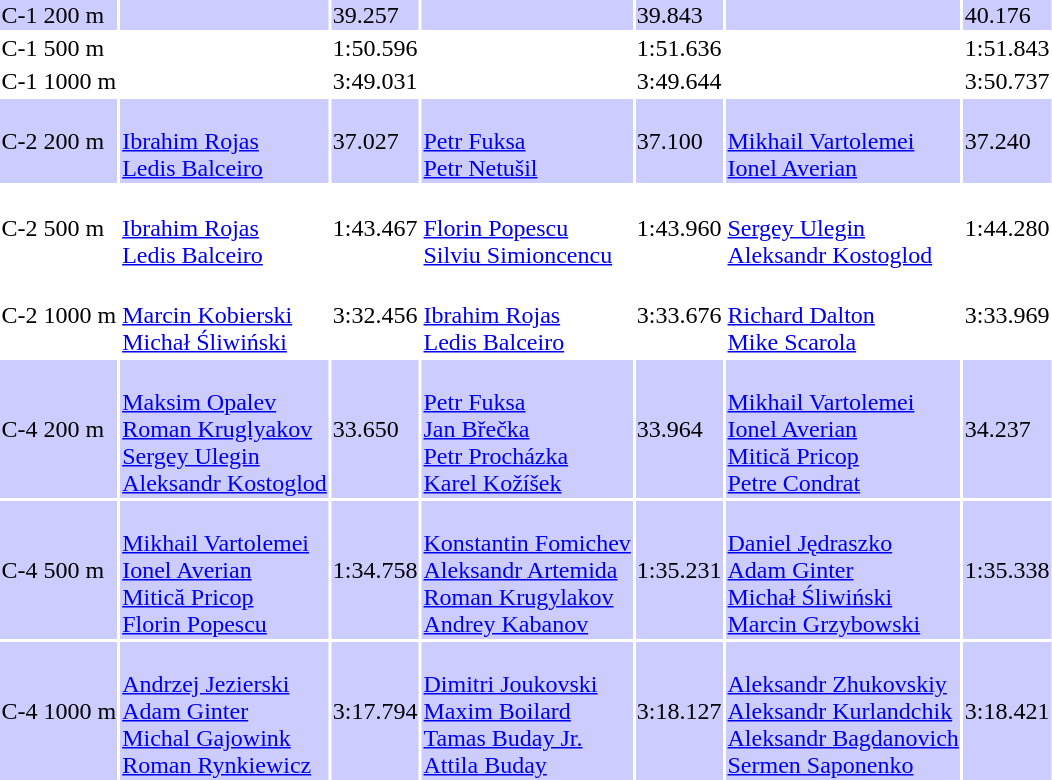<table>
<tr bgcolor=ccccff>
<td>C-1 200 m</td>
<td></td>
<td>39.257</td>
<td></td>
<td>39.843</td>
<td></td>
<td>40.176</td>
</tr>
<tr>
<td>C-1 500 m</td>
<td></td>
<td>1:50.596</td>
<td></td>
<td>1:51.636</td>
<td></td>
<td>1:51.843</td>
</tr>
<tr>
<td>C-1 1000 m</td>
<td></td>
<td>3:49.031</td>
<td></td>
<td>3:49.644</td>
<td></td>
<td>3:50.737</td>
</tr>
<tr bgcolor=ccccff>
<td>C-2 200 m</td>
<td><br><a href='#'>Ibrahim Rojas</a><br><a href='#'>Ledis Balceiro</a></td>
<td>37.027</td>
<td><br><a href='#'>Petr Fuksa</a><br><a href='#'>Petr Netušil</a></td>
<td>37.100</td>
<td><br><a href='#'>Mikhail Vartolemei</a><br><a href='#'>Ionel Averian</a></td>
<td>37.240</td>
</tr>
<tr>
<td>C-2 500 m</td>
<td><br><a href='#'>Ibrahim Rojas</a><br><a href='#'>Ledis Balceiro</a></td>
<td>1:43.467</td>
<td><br><a href='#'>Florin Popescu</a><br><a href='#'>Silviu Simioncencu</a></td>
<td>1:43.960</td>
<td><br><a href='#'>Sergey Ulegin</a><br><a href='#'>Aleksandr Kostoglod</a></td>
<td>1:44.280</td>
</tr>
<tr>
<td>C-2 1000 m</td>
<td><br><a href='#'>Marcin Kobierski</a><br><a href='#'>Michał Śliwiński</a></td>
<td>3:32.456</td>
<td><br><a href='#'>Ibrahim Rojas</a><br><a href='#'>Ledis Balceiro</a></td>
<td>3:33.676</td>
<td><br><a href='#'>Richard Dalton</a><br><a href='#'>Mike Scarola</a></td>
<td>3:33.969</td>
</tr>
<tr bgcolor=ccccff>
<td>C-4 200 m</td>
<td><br><a href='#'>Maksim Opalev</a><br><a href='#'>Roman Kruglyakov</a><br><a href='#'>Sergey Ulegin</a><br><a href='#'>Aleksandr Kostoglod</a></td>
<td>33.650</td>
<td><br><a href='#'>Petr Fuksa</a><br><a href='#'>Jan Břečka</a><br><a href='#'>Petr Procházka</a><br><a href='#'>Karel Kožíšek</a></td>
<td>33.964</td>
<td><br><a href='#'>Mikhail Vartolemei</a><br><a href='#'>Ionel Averian</a><br><a href='#'>Mitică Pricop</a><br><a href='#'>Petre Condrat</a></td>
<td>34.237</td>
</tr>
<tr bgcolor=ccccff>
<td>C-4 500 m</td>
<td><br><a href='#'>Mikhail Vartolemei</a><br><a href='#'>Ionel Averian</a><br><a href='#'>Mitică Pricop</a><br><a href='#'>Florin Popescu</a></td>
<td>1:34.758</td>
<td><br><a href='#'>Konstantin Fomichev</a><br><a href='#'>Aleksandr Artemida</a><br><a href='#'>Roman Krugylakov</a><br><a href='#'>Andrey Kabanov</a></td>
<td>1:35.231</td>
<td><br><a href='#'>Daniel Jędraszko</a><br><a href='#'>Adam Ginter</a><br><a href='#'>Michał Śliwiński</a><br><a href='#'>Marcin Grzybowski</a></td>
<td>1:35.338</td>
</tr>
<tr bgcolor=ccccff>
<td>C-4 1000 m</td>
<td><br><a href='#'>Andrzej Jezierski</a><br><a href='#'>Adam Ginter</a><br><a href='#'>Michal Gajowink</a><br><a href='#'>Roman Rynkiewicz</a></td>
<td>3:17.794</td>
<td><br><a href='#'>Dimitri Joukovski</a><br><a href='#'>Maxim Boilard</a><br><a href='#'>Tamas Buday Jr.</a><br><a href='#'>Attila Buday</a></td>
<td>3:18.127</td>
<td><br><a href='#'>Aleksandr Zhukovskiy</a><br><a href='#'>Aleksandr Kurlandchik</a><br><a href='#'>Aleksandr Bagdanovich</a><br><a href='#'>Sermen Saponenko</a></td>
<td>3:18.421</td>
</tr>
</table>
